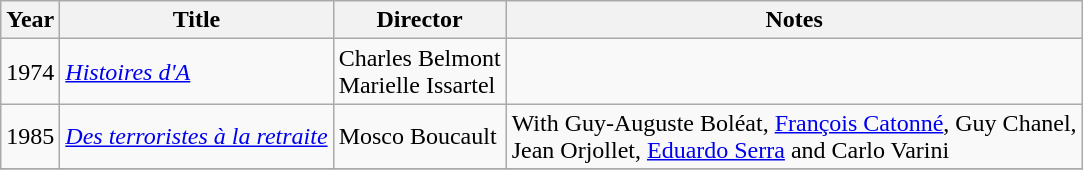<table class="wikitable">
<tr>
<th>Year</th>
<th>Title</th>
<th>Director</th>
<th>Notes</th>
</tr>
<tr>
<td>1974</td>
<td><em><a href='#'>Histoires d'A</a></em></td>
<td>Charles Belmont<br>Marielle Issartel</td>
<td></td>
</tr>
<tr>
<td>1985</td>
<td><em><a href='#'>Des terroristes à la retraite</a></em></td>
<td>Mosco Boucault</td>
<td>With Guy-Auguste Boléat, <a href='#'>François Catonné</a>, Guy Chanel,<br>Jean Orjollet, <a href='#'>Eduardo Serra</a> and Carlo Varini</td>
</tr>
<tr>
</tr>
</table>
